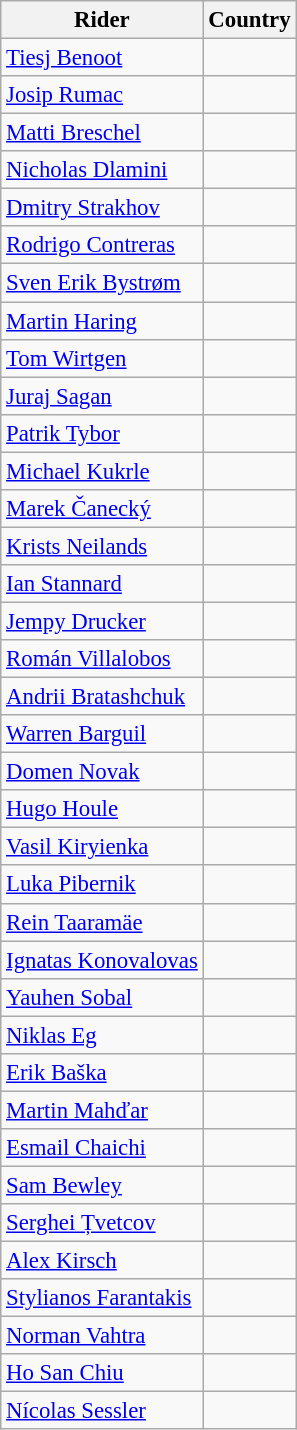<table class="wikitable" style="font-size:95%; text-align:left;">
<tr>
<th>Rider</th>
<th>Country</th>
</tr>
<tr>
<td><a href='#'>Tiesj Benoot</a></td>
<td></td>
</tr>
<tr>
<td><a href='#'>Josip Rumac</a></td>
<td></td>
</tr>
<tr>
<td><a href='#'>Matti Breschel</a></td>
<td></td>
</tr>
<tr>
<td><a href='#'>Nicholas Dlamini</a></td>
<td></td>
</tr>
<tr>
<td><a href='#'>Dmitry Strakhov</a></td>
<td></td>
</tr>
<tr>
<td><a href='#'>Rodrigo Contreras</a></td>
<td></td>
</tr>
<tr>
<td><a href='#'>Sven Erik Bystrøm</a></td>
<td></td>
</tr>
<tr>
<td><a href='#'>Martin Haring</a></td>
<td></td>
</tr>
<tr>
<td><a href='#'>Tom Wirtgen</a></td>
<td></td>
</tr>
<tr>
<td><a href='#'>Juraj Sagan</a></td>
<td></td>
</tr>
<tr>
<td><a href='#'>Patrik Tybor</a></td>
<td></td>
</tr>
<tr>
<td><a href='#'>Michael Kukrle</a></td>
<td></td>
</tr>
<tr>
<td><a href='#'>Marek Čanecký</a></td>
<td></td>
</tr>
<tr>
<td><a href='#'>Krists Neilands</a></td>
<td></td>
</tr>
<tr>
<td><a href='#'>Ian Stannard</a></td>
<td></td>
</tr>
<tr>
<td><a href='#'>Jempy Drucker</a></td>
<td></td>
</tr>
<tr>
<td><a href='#'>Román Villalobos</a></td>
<td></td>
</tr>
<tr>
<td><a href='#'>Andrii Bratashchuk</a></td>
<td></td>
</tr>
<tr>
<td><a href='#'>Warren Barguil</a></td>
<td></td>
</tr>
<tr>
<td><a href='#'>Domen Novak</a></td>
<td></td>
</tr>
<tr>
<td><a href='#'>Hugo Houle</a></td>
<td></td>
</tr>
<tr>
<td><a href='#'>Vasil Kiryienka</a></td>
<td></td>
</tr>
<tr>
<td><a href='#'>Luka Pibernik</a></td>
<td></td>
</tr>
<tr>
<td><a href='#'>Rein Taaramäe</a></td>
<td></td>
</tr>
<tr>
<td><a href='#'>Ignatas Konovalovas</a></td>
<td></td>
</tr>
<tr>
<td><a href='#'>Yauhen Sobal</a></td>
<td></td>
</tr>
<tr>
<td><a href='#'>Niklas Eg</a></td>
<td></td>
</tr>
<tr>
<td><a href='#'>Erik Baška</a></td>
<td></td>
</tr>
<tr>
<td><a href='#'>Martin Mahďar</a></td>
<td></td>
</tr>
<tr>
<td><a href='#'>Esmail Chaichi</a></td>
<td></td>
</tr>
<tr>
<td><a href='#'>Sam Bewley</a></td>
<td></td>
</tr>
<tr>
<td><a href='#'>Serghei Țvetcov</a></td>
<td></td>
</tr>
<tr>
<td><a href='#'>Alex Kirsch</a></td>
<td></td>
</tr>
<tr>
<td><a href='#'>Stylianos Farantakis</a></td>
<td></td>
</tr>
<tr>
<td><a href='#'>Norman Vahtra</a></td>
<td></td>
</tr>
<tr>
<td><a href='#'>Ho San Chiu</a></td>
<td></td>
</tr>
<tr>
<td><a href='#'>Nícolas Sessler</a></td>
<td></td>
</tr>
</table>
